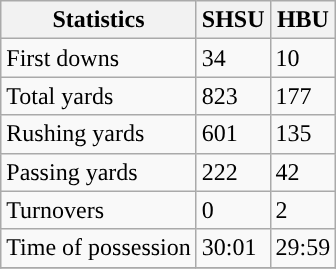<table class="wikitable">
<tr>
<th>Statistics</th>
<th>SHSU</th>
<th>HBU</th>
</tr>
<tr>
<td>First downs</td>
<td>34</td>
<td>10</td>
</tr>
<tr>
<td>Total yards</td>
<td>823</td>
<td>177</td>
</tr>
<tr>
<td>Rushing yards</td>
<td>601</td>
<td>135</td>
</tr>
<tr>
<td>Passing yards</td>
<td>222</td>
<td>42</td>
</tr>
<tr>
<td>Turnovers</td>
<td>0</td>
<td>2</td>
</tr>
<tr>
<td>Time of possession</td>
<td>30:01</td>
<td>29:59</td>
</tr>
<tr>
</tr>
</table>
